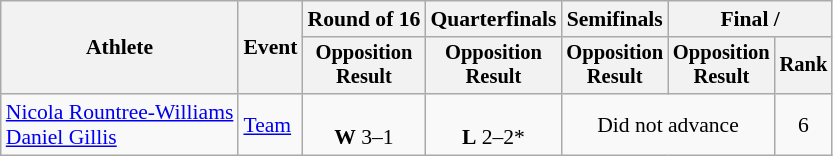<table class="wikitable" style="font-size:90%">
<tr>
<th rowspan="2">Athlete</th>
<th rowspan="2">Event</th>
<th>Round of 16</th>
<th>Quarterfinals</th>
<th>Semifinals</th>
<th colspan=2>Final / </th>
</tr>
<tr style="font-size:95%">
<th>Opposition<br>Result</th>
<th>Opposition<br>Result</th>
<th>Opposition<br>Result</th>
<th>Opposition<br>Result</th>
<th>Rank</th>
</tr>
<tr align=center>
<td align=left><a href='#'>Nicola Rountree-Williams</a><br><a href='#'>Daniel Gillis</a></td>
<td align=left><a href='#'>Team</a></td>
<td><br><strong>W</strong> 3–1</td>
<td><br><strong>L</strong> 2–2*</td>
<td colspan=2>Did not advance</td>
<td>6</td>
</tr>
</table>
